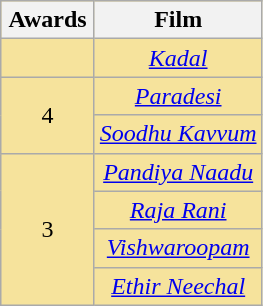<table class="wikitable" rowspan=2 style="text-align: center; background: #f6e39c">
<tr>
<th scope="col" width="55">Awards</th>
<th scope="col" align="center">Film</th>
</tr>
<tr>
<td></td>
<td><em><a href='#'>Kadal</a></em></td>
</tr>
<tr>
<td rowspan=2 style="text-align:center">4</td>
<td><em><a href='#'>Paradesi</a></em></td>
</tr>
<tr>
<td><em><a href='#'>Soodhu Kavvum</a></em></td>
</tr>
<tr>
<td rowspan=4 style="text-align:center">3</td>
<td><em><a href='#'>Pandiya Naadu</a></em></td>
</tr>
<tr>
<td><em><a href='#'>Raja Rani</a></em></td>
</tr>
<tr>
<td><em><a href='#'>Vishwaroopam</a></em></td>
</tr>
<tr>
<td><em><a href='#'>Ethir Neechal</a></em></td>
</tr>
</table>
